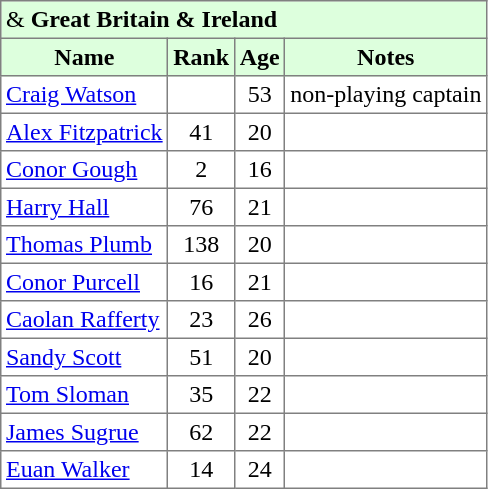<table border="1" cellpadding="3" style="border-collapse: collapse;">
<tr style="background:#ddffdd;">
<td colspan=4> &  <strong>Great Britain & Ireland</strong></td>
</tr>
<tr style="background:#ddffdd;">
<th>Name</th>
<th>Rank</th>
<th>Age</th>
<th>Notes</th>
</tr>
<tr>
<td> <a href='#'>Craig Watson</a></td>
<td></td>
<td align=center>53</td>
<td>non-playing captain</td>
</tr>
<tr>
<td> <a href='#'>Alex Fitzpatrick</a></td>
<td align=center>41</td>
<td align=center>20</td>
<td></td>
</tr>
<tr>
<td> <a href='#'>Conor Gough</a></td>
<td align=center>2</td>
<td align=center>16</td>
<td></td>
</tr>
<tr>
<td> <a href='#'>Harry Hall</a></td>
<td align=center>76</td>
<td align=center>21</td>
<td></td>
</tr>
<tr>
<td> <a href='#'>Thomas Plumb</a></td>
<td align=center>138</td>
<td align=center>20</td>
<td></td>
</tr>
<tr>
<td> <a href='#'>Conor Purcell</a></td>
<td align=center>16</td>
<td align=center>21</td>
<td></td>
</tr>
<tr>
<td> <a href='#'>Caolan Rafferty</a></td>
<td align=center>23</td>
<td align=center>26</td>
<td></td>
</tr>
<tr>
<td> <a href='#'>Sandy Scott</a></td>
<td align=center>51</td>
<td align=center>20</td>
<td></td>
</tr>
<tr>
<td> <a href='#'>Tom Sloman</a></td>
<td align=center>35</td>
<td align=center>22</td>
<td></td>
</tr>
<tr>
<td> <a href='#'>James Sugrue</a></td>
<td align=center>62</td>
<td align=center>22</td>
<td></td>
</tr>
<tr>
<td> <a href='#'>Euan Walker</a></td>
<td align=center>14</td>
<td align=center>24</td>
<td></td>
</tr>
</table>
